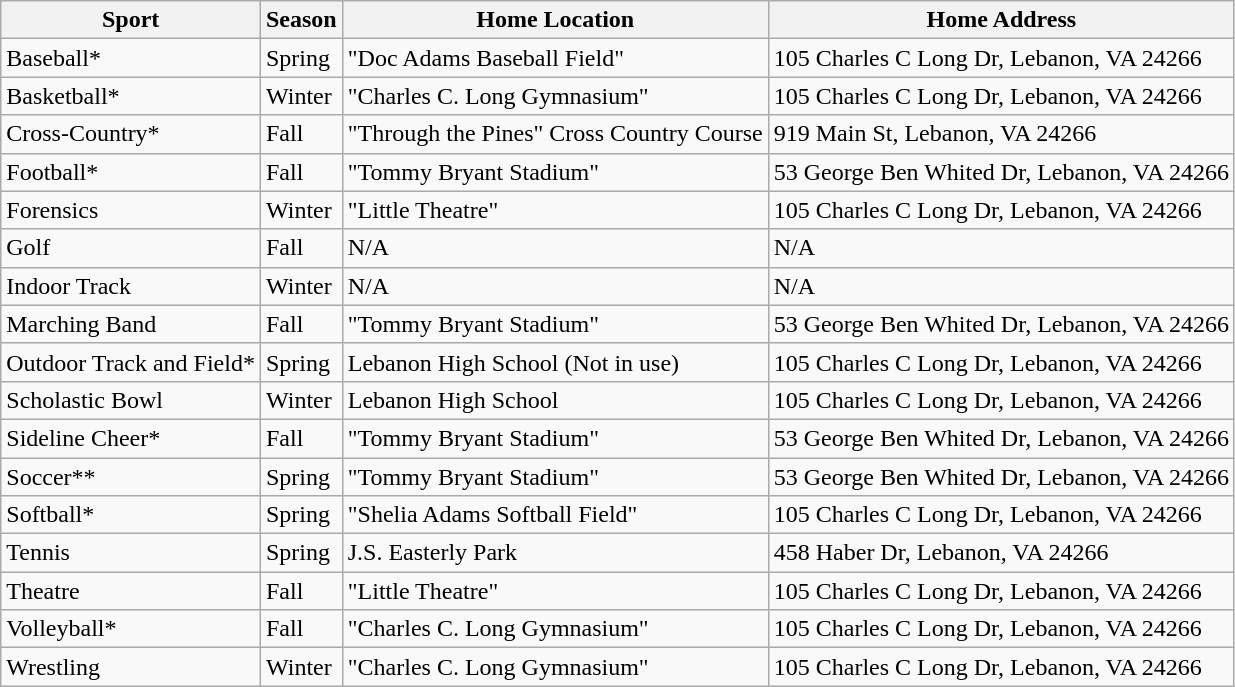<table class="wikitable mw-collapsible mw-collapsed">
<tr>
<th>Sport</th>
<th>Season</th>
<th>Home Location</th>
<th>Home Address</th>
</tr>
<tr>
<td>Baseball*</td>
<td>Spring</td>
<td>"Doc Adams Baseball Field"</td>
<td>105 Charles C Long Dr, Lebanon, VA 24266</td>
</tr>
<tr>
<td>Basketball*</td>
<td>Winter</td>
<td>"Charles C. Long Gymnasium"</td>
<td>105 Charles C Long Dr, Lebanon, VA 24266</td>
</tr>
<tr>
<td>Cross-Country*</td>
<td>Fall</td>
<td>"Through the Pines" Cross Country Course</td>
<td>919 Main St, Lebanon, VA 24266</td>
</tr>
<tr>
<td>Football*</td>
<td>Fall</td>
<td>"Tommy Bryant Stadium"</td>
<td>53 George Ben Whited Dr, Lebanon, VA 24266</td>
</tr>
<tr>
<td>Forensics</td>
<td>Winter</td>
<td>"Little Theatre"</td>
<td>105 Charles C Long Dr, Lebanon, VA 24266</td>
</tr>
<tr>
<td>Golf</td>
<td>Fall</td>
<td>N/A</td>
<td>N/A</td>
</tr>
<tr>
<td>Indoor Track</td>
<td>Winter</td>
<td>N/A</td>
<td>N/A</td>
</tr>
<tr>
<td>Marching Band</td>
<td>Fall</td>
<td>"Tommy Bryant Stadium"</td>
<td>53 George Ben Whited Dr, Lebanon, VA 24266</td>
</tr>
<tr>
<td>Outdoor Track and Field*</td>
<td>Spring</td>
<td>Lebanon High School (Not in use)</td>
<td>105 Charles C Long Dr, Lebanon, VA 24266</td>
</tr>
<tr>
<td>Scholastic Bowl</td>
<td>Winter</td>
<td>Lebanon High School</td>
<td>105 Charles C Long Dr, Lebanon, VA 24266</td>
</tr>
<tr>
<td>Sideline Cheer*</td>
<td>Fall</td>
<td>"Tommy Bryant Stadium"</td>
<td>53 George Ben Whited Dr, Lebanon, VA 24266</td>
</tr>
<tr>
<td>Soccer**</td>
<td>Spring</td>
<td>"Tommy Bryant Stadium"</td>
<td>53 George Ben Whited Dr, Lebanon, VA 24266</td>
</tr>
<tr>
<td>Softball*</td>
<td>Spring</td>
<td>"Shelia Adams Softball Field"</td>
<td>105 Charles C Long Dr, Lebanon, VA 24266</td>
</tr>
<tr>
<td>Tennis</td>
<td>Spring</td>
<td>J.S. Easterly Park</td>
<td>458 Haber Dr, Lebanon, VA 24266</td>
</tr>
<tr>
<td>Theatre</td>
<td>Fall</td>
<td>"Little Theatre"</td>
<td>105 Charles C Long Dr, Lebanon, VA 24266</td>
</tr>
<tr>
<td>Volleyball*</td>
<td>Fall</td>
<td>"Charles C. Long Gymnasium"</td>
<td>105 Charles C Long Dr, Lebanon, VA 24266</td>
</tr>
<tr>
<td>Wrestling</td>
<td>Winter</td>
<td>"Charles C. Long Gymnasium"</td>
<td>105 Charles C Long Dr, Lebanon, VA 24266</td>
</tr>
</table>
